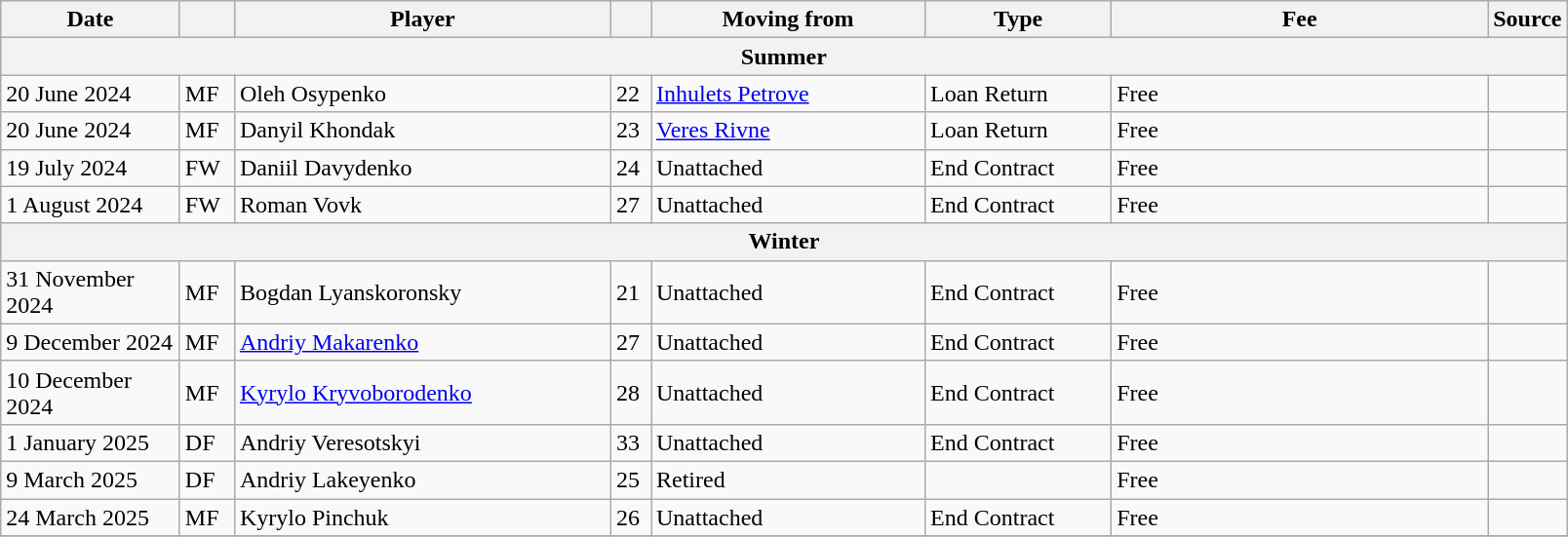<table class="wikitable sortable">
<tr>
<th style="width:115px;">Date</th>
<th style="width:30px;"></th>
<th style="width:250px;">Player</th>
<th style="width:20px;"></th>
<th style="width:180px;">Moving from</th>
<th style="width:120px;" class="unsortable">Type</th>
<th style="width:250px;" class="unsortable">Fee</th>
<th style="width:20px;">Source</th>
</tr>
<tr>
<th colspan="8">Summer</th>
</tr>
<tr>
<td>20 June 2024</td>
<td>MF</td>
<td> Oleh Osypenko</td>
<td>22</td>
<td> <a href='#'>Inhulets Petrove</a></td>
<td>Loan Return</td>
<td>Free</td>
<td></td>
</tr>
<tr>
<td>20 June 2024</td>
<td>MF</td>
<td> Danyil Khondak</td>
<td>23</td>
<td> <a href='#'>Veres Rivne</a></td>
<td>Loan Return</td>
<td>Free</td>
<td></td>
</tr>
<tr>
<td>19 July 2024</td>
<td>FW</td>
<td> Daniil Davydenko</td>
<td>24</td>
<td>Unattached</td>
<td>End Contract</td>
<td>Free</td>
<td></td>
</tr>
<tr>
<td>1 August 2024</td>
<td>FW</td>
<td> Roman Vovk</td>
<td>27</td>
<td>Unattached</td>
<td>End Contract</td>
<td>Free</td>
<td></td>
</tr>
<tr>
<th colspan=8>Winter</th>
</tr>
<tr>
<td>31 November 2024</td>
<td>MF</td>
<td> Bogdan Lyanskoronsky</td>
<td>21</td>
<td>Unattached</td>
<td>End Contract</td>
<td>Free</td>
<td></td>
</tr>
<tr>
<td>9 December 2024</td>
<td>MF</td>
<td> <a href='#'>Andriy Makarenko</a></td>
<td>27</td>
<td>Unattached</td>
<td>End Contract</td>
<td>Free</td>
<td></td>
</tr>
<tr>
<td>10 December 2024</td>
<td>MF</td>
<td> <a href='#'>Kyrylo Kryvoborodenko</a></td>
<td>28</td>
<td>Unattached</td>
<td>End Contract</td>
<td>Free</td>
<td></td>
</tr>
<tr>
<td>1 January 2025</td>
<td>DF</td>
<td> Andriy Veresotskyi</td>
<td>33</td>
<td>Unattached</td>
<td>End Contract</td>
<td>Free</td>
<td></td>
</tr>
<tr>
<td>9 March 2025</td>
<td>DF</td>
<td> Andriy Lakeyenko</td>
<td>25</td>
<td>Retired</td>
<td></td>
<td>Free</td>
<td></td>
</tr>
<tr>
<td>24 March 2025</td>
<td>MF</td>
<td> Kyrylo Pinchuk</td>
<td>26</td>
<td>Unattached</td>
<td>End Contract</td>
<td>Free</td>
<td></td>
</tr>
<tr>
</tr>
</table>
